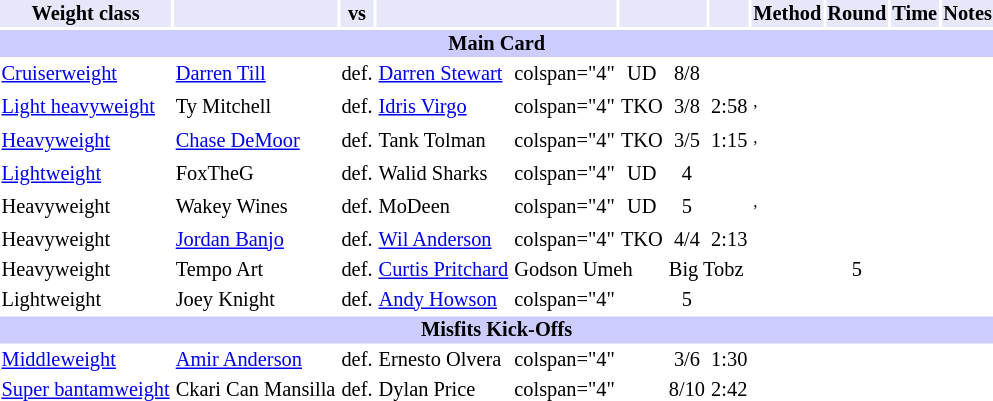<table class="toccolours" style="font-size: 85%;">
<tr>
<th style="background:#e6e8fa; color:#000; text-align:center;">Weight class</th>
<th style="background:#e6e8fa; color:#000; text-align:center;"></th>
<th style="background:#e6e8fa; color:#000; text-align:center;">vs</th>
<th colspan="2" style="background:#e6e8fa; color:#000; text-align:center;"></th>
<th colspan="2" style="background:#e6e8fa; color:#000; text-align:center;"></th>
<th style="background:#e6e8fa; color:#000; text-align:center;"></th>
<th style="background:#e6e8fa; color:#000; text-align:center;">Method</th>
<th style="background:#e6e8fa; color:#000; text-align:center;">Round</th>
<th style="background:#e6e8fa; color:#000; text-align:center;">Time</th>
<th style="background:#e6e8fa; color:#000; text-align:center;">Notes</th>
</tr>
<tr>
<th colspan="12" style="background-color: #ccccff;">Main Card</th>
</tr>
<tr>
<td><a href='#'>Cruiserweight</a></td>
<td><a href='#'>Darren Till</a></td>
<td>def.</td>
<td><a href='#'>Darren Stewart</a></td>
<td>colspan="4" </td>
<td align="center">UD</td>
<td align="center">8/8</td>
<td></td>
<td></td>
</tr>
<tr>
<td><a href='#'>Light heavyweight</a></td>
<td>Ty Mitchell</td>
<td>def.</td>
<td><a href='#'>Idris Virgo</a></td>
<td>colspan="4" </td>
<td align="center">TKO</td>
<td align="center">3/8</td>
<td>2:58</td>
<td><sup>, </sup> </td>
</tr>
<tr>
<td><a href='#'>Heavyweight</a></td>
<td><a href='#'>Chase DeMoor</a></td>
<td>def.</td>
<td>Tank Tolman</td>
<td>colspan="4" </td>
<td align="center">TKO</td>
<td align="center">3/5</td>
<td>1:15</td>
<td><sup>, </sup> </td>
</tr>
<tr>
<td><a href='#'>Lightweight</a></td>
<td>FoxTheG</td>
<td>def.</td>
<td>Walid Sharks</td>
<td>colspan="4" </td>
<td align="center">UD</td>
<td align="center">4</td>
<td></td>
<td></td>
</tr>
<tr>
<td>Heavyweight</td>
<td>Wakey Wines</td>
<td>def.</td>
<td>MoDeen</td>
<td>colspan="4" </td>
<td align="center">UD</td>
<td align="center">5</td>
<td></td>
<td><sup>, </sup> </td>
</tr>
<tr>
<td>Heavyweight</td>
<td><a href='#'>Jordan Banjo</a></td>
<td>def.</td>
<td><a href='#'>Wil Anderson</a></td>
<td>colspan="4" </td>
<td align="center">TKO</td>
<td align="center">4/4</td>
<td>2:13</td>
<td></td>
</tr>
<tr>
<td>Heavyweight</td>
<td>Tempo Art</td>
<td>def.</td>
<td><a href='#'>Curtis Pritchard</a></td>
<td colspan="2">Godson Umeh</td>
<td colspan="2">Big Tobz</td>
<td align="center"></td>
<td align="center">5</td>
<td></td>
<td></td>
</tr>
<tr>
<td>Lightweight</td>
<td>Joey Knight</td>
<td>def.</td>
<td><a href='#'>Andy Howson</a></td>
<td>colspan="4" </td>
<td align="center"></td>
<td align="center">5</td>
<td></td>
<td></td>
</tr>
<tr>
<th colspan="12" style="background-color: #ccccff;">Misfits Kick-Offs</th>
</tr>
<tr>
<td><a href='#'>Middleweight</a></td>
<td><a href='#'>Amir Anderson</a></td>
<td>def.</td>
<td>Ernesto Olvera</td>
<td>colspan="4" </td>
<td align="center"></td>
<td align="center">3/6</td>
<td>1:30</td>
<td></td>
</tr>
<tr>
<td><a href='#'>Super bantamweight</a></td>
<td>Ckari Can Mansilla</td>
<td>def.</td>
<td>Dylan Price</td>
<td>colspan="4" </td>
<td align="center"></td>
<td align="center">8/10</td>
<td>2:42</td>
<td></td>
</tr>
</table>
